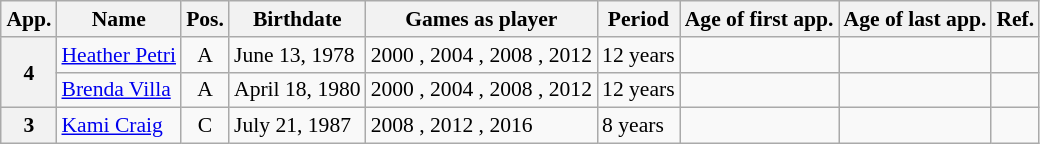<table class="wikitable sortable" style="text-align: left; font-size: 90%; margin-left: 1em;">
<tr>
<th>App.</th>
<th>Name</th>
<th>Pos.</th>
<th>Birthdate</th>
<th>Games as player</th>
<th>Period</th>
<th>Age of first app.</th>
<th>Age of last app.</th>
<th>Ref.</th>
</tr>
<tr>
<th rowspan="2">4</th>
<td><a href='#'>Heather Petri</a></td>
<td style="text-align: center;">A</td>
<td>June 13, 1978</td>
<td>2000 , 2004 , 2008 , 2012 </td>
<td>12 years</td>
<td></td>
<td></td>
<td></td>
</tr>
<tr>
<td><a href='#'>Brenda Villa</a></td>
<td style="text-align: center;">A</td>
<td>April 18, 1980</td>
<td>2000 , 2004 , 2008 , 2012 </td>
<td>12 years</td>
<td></td>
<td></td>
<td></td>
</tr>
<tr>
<th>3</th>
<td><a href='#'>Kami Craig</a></td>
<td style="text-align: center;">C</td>
<td>July 21, 1987</td>
<td>2008 , 2012 , 2016 </td>
<td>8 years</td>
<td></td>
<td></td>
<td></td>
</tr>
</table>
